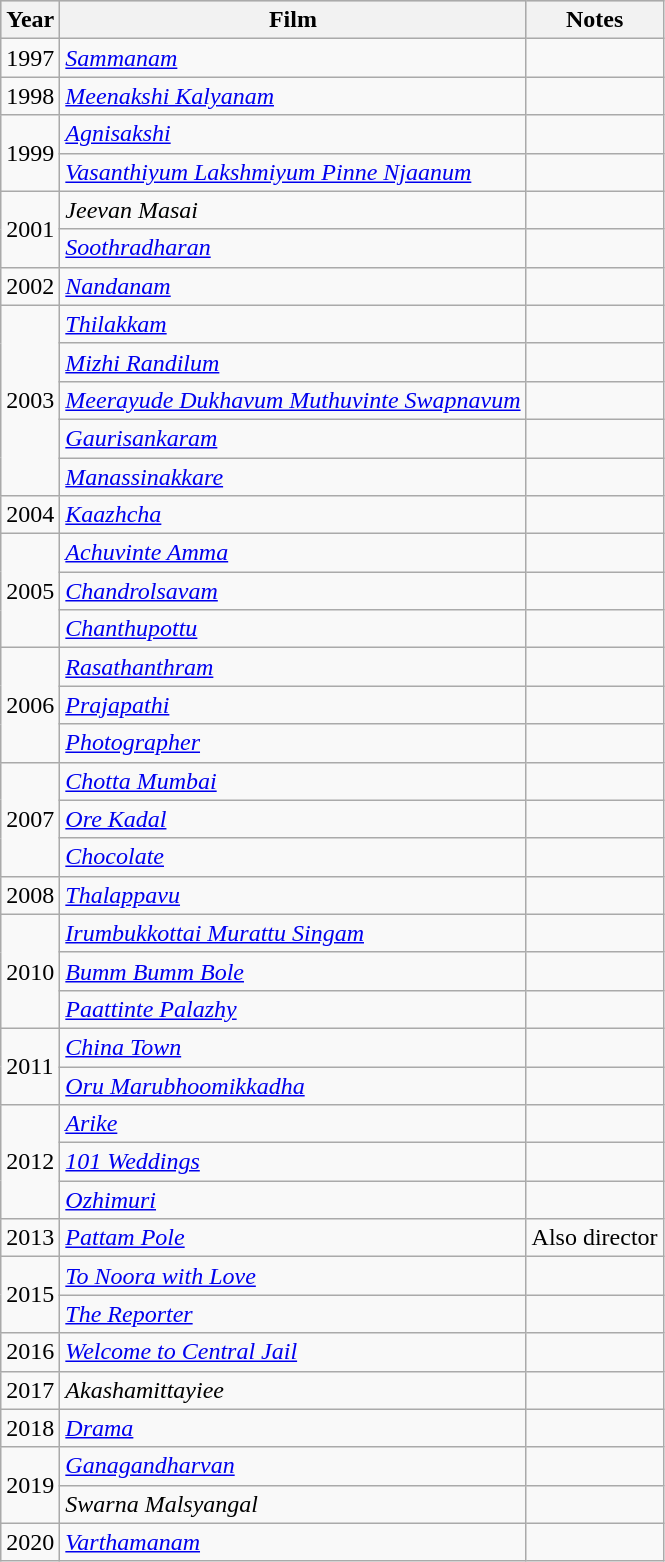<table class="wikitable sortable">
<tr style="background:#ccc; text-align:center;">
<th>Year</th>
<th>Film</th>
<th>Notes</th>
</tr>
<tr>
<td>1997</td>
<td><em><a href='#'>Sammanam</a></em></td>
<td></td>
</tr>
<tr>
<td>1998</td>
<td><em><a href='#'>Meenakshi Kalyanam</a></em></td>
<td></td>
</tr>
<tr>
<td rowspan="2">1999</td>
<td><em><a href='#'>Agnisakshi</a></em></td>
<td></td>
</tr>
<tr>
<td><em><a href='#'>Vasanthiyum Lakshmiyum Pinne Njaanum</a></em></td>
<td></td>
</tr>
<tr>
<td rowspan="2">2001</td>
<td><em>Jeevan Masai</em></td>
<td></td>
</tr>
<tr>
<td><em><a href='#'>Soothradharan</a></em></td>
<td></td>
</tr>
<tr>
<td>2002</td>
<td><a href='#'><em>Nandanam</em></a></td>
<td></td>
</tr>
<tr>
<td rowspan="5">2003</td>
<td><em><a href='#'>Thilakkam</a></em></td>
<td></td>
</tr>
<tr>
<td><em><a href='#'>Mizhi Randilum</a></em></td>
<td></td>
</tr>
<tr>
<td><em><a href='#'>Meerayude Dukhavum Muthuvinte Swapnavum</a></em></td>
<td></td>
</tr>
<tr>
<td><em><a href='#'>Gaurisankaram</a></em></td>
<td></td>
</tr>
<tr>
<td><em><a href='#'>Manassinakkare</a></em></td>
<td></td>
</tr>
<tr>
<td>2004</td>
<td><em><a href='#'>Kaazhcha</a></em></td>
<td></td>
</tr>
<tr>
<td rowspan="3">2005</td>
<td><em><a href='#'>Achuvinte Amma</a></em></td>
<td></td>
</tr>
<tr>
<td><em><a href='#'>Chandrolsavam</a></em></td>
<td></td>
</tr>
<tr>
<td><em><a href='#'>Chanthupottu</a></em></td>
<td></td>
</tr>
<tr>
<td rowspan="3">2006</td>
<td><em><a href='#'>Rasathanthram</a></em></td>
<td></td>
</tr>
<tr>
<td><em><a href='#'>Prajapathi</a></em></td>
<td></td>
</tr>
<tr>
<td><a href='#'><em>Photographer</em></a></td>
<td></td>
</tr>
<tr>
<td rowspan="3">2007</td>
<td><em><a href='#'>Chotta Mumbai</a></em></td>
<td></td>
</tr>
<tr>
<td><em><a href='#'>Ore Kadal</a></em></td>
<td></td>
</tr>
<tr>
<td><a href='#'><em>Chocolate</em></a></td>
<td></td>
</tr>
<tr>
<td>2008</td>
<td><em><a href='#'>Thalappavu</a></em></td>
<td></td>
</tr>
<tr>
<td rowspan="3">2010</td>
<td><em><a href='#'>Irumbukkottai Murattu Singam</a></em></td>
<td></td>
</tr>
<tr>
<td><em><a href='#'>Bumm Bumm Bole</a></em></td>
<td></td>
</tr>
<tr>
<td><em><a href='#'>Paattinte Palazhy</a></em></td>
<td></td>
</tr>
<tr>
<td rowspan="2">2011</td>
<td><a href='#'><em>China Town</em></a></td>
<td></td>
</tr>
<tr>
<td><em><a href='#'>Oru Marubhoomikkadha</a></em></td>
<td></td>
</tr>
<tr>
<td rowspan="3">2012</td>
<td><a href='#'><em>Arike</em></a></td>
<td></td>
</tr>
<tr>
<td><em><a href='#'>101 Weddings</a></em></td>
<td></td>
</tr>
<tr>
<td><em><a href='#'>Ozhimuri</a></em></td>
<td></td>
</tr>
<tr>
<td>2013</td>
<td><em><a href='#'>Pattam Pole</a></em></td>
<td>Also director</td>
</tr>
<tr>
<td rowspan="2">2015</td>
<td><em><a href='#'>To Noora with Love</a></em></td>
<td></td>
</tr>
<tr>
<td><a href='#'><em>The Reporter</em></a></td>
<td></td>
</tr>
<tr>
<td>2016</td>
<td><em><a href='#'>Welcome to Central Jail</a></em></td>
<td></td>
</tr>
<tr>
<td>2017</td>
<td><em>Akashamittayiee</em></td>
<td></td>
</tr>
<tr>
<td>2018</td>
<td><a href='#'><em>Drama</em></a></td>
<td></td>
</tr>
<tr>
<td rowspan="2">2019</td>
<td><em><a href='#'>Ganagandharvan</a></em></td>
<td></td>
</tr>
<tr>
<td><em>Swarna Malsyangal</em></td>
<td></td>
</tr>
<tr>
<td>2020</td>
<td><em><a href='#'>Varthamanam</a></em></td>
<td></td>
</tr>
</table>
